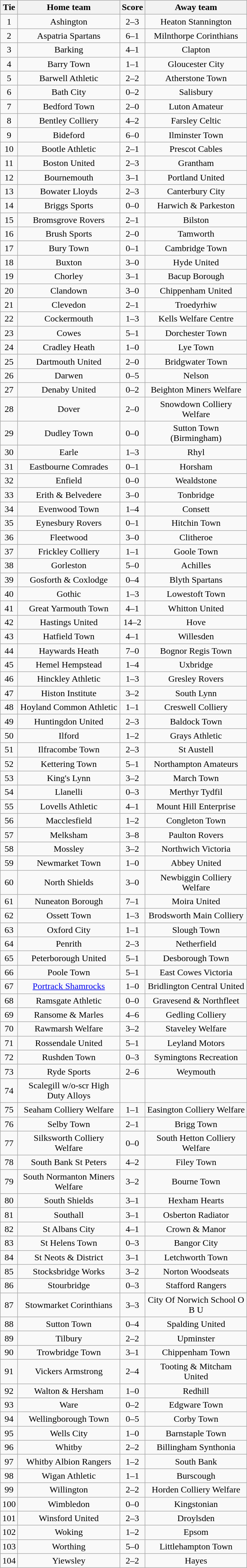<table class="wikitable" style="text-align:center;">
<tr>
<th width=20>Tie</th>
<th width=175>Home team</th>
<th width=20>Score</th>
<th width=175>Away team</th>
</tr>
<tr>
<td>1</td>
<td>Ashington</td>
<td>2–3</td>
<td>Heaton Stannington</td>
</tr>
<tr>
<td>2</td>
<td>Aspatria Spartans</td>
<td>6–1</td>
<td>Milnthorpe Corinthians</td>
</tr>
<tr>
<td>3</td>
<td>Barking</td>
<td>4–1</td>
<td>Clapton</td>
</tr>
<tr>
<td>4</td>
<td>Barry Town</td>
<td>1–1</td>
<td>Gloucester City</td>
</tr>
<tr>
<td>5</td>
<td>Barwell Athletic</td>
<td>2–2</td>
<td>Atherstone Town</td>
</tr>
<tr>
<td>6</td>
<td>Bath City</td>
<td>0–2</td>
<td>Salisbury</td>
</tr>
<tr>
<td>7</td>
<td>Bedford Town</td>
<td>2–0</td>
<td>Luton Amateur</td>
</tr>
<tr>
<td>8</td>
<td>Bentley Colliery</td>
<td>4–2</td>
<td>Farsley Celtic</td>
</tr>
<tr>
<td>9</td>
<td>Bideford</td>
<td>6–0</td>
<td>Ilminster Town</td>
</tr>
<tr>
<td>10</td>
<td>Bootle Athletic</td>
<td>2–1</td>
<td>Prescot Cables</td>
</tr>
<tr>
<td>11</td>
<td>Boston United</td>
<td>2–3</td>
<td>Grantham</td>
</tr>
<tr>
<td>12</td>
<td>Bournemouth</td>
<td>3–1</td>
<td>Portland United</td>
</tr>
<tr>
<td>13</td>
<td>Bowater Lloyds</td>
<td>2–3</td>
<td>Canterbury City</td>
</tr>
<tr>
<td>14</td>
<td>Briggs Sports</td>
<td>0–0</td>
<td>Harwich & Parkeston</td>
</tr>
<tr>
<td>15</td>
<td>Bromsgrove Rovers</td>
<td>2–1</td>
<td>Bilston</td>
</tr>
<tr>
<td>16</td>
<td>Brush Sports</td>
<td>2–0</td>
<td>Tamworth</td>
</tr>
<tr>
<td>17</td>
<td>Bury Town</td>
<td>0–1</td>
<td>Cambridge Town</td>
</tr>
<tr>
<td>18</td>
<td>Buxton</td>
<td>3–0</td>
<td>Hyde United</td>
</tr>
<tr>
<td>19</td>
<td>Chorley</td>
<td>3–1</td>
<td>Bacup Borough</td>
</tr>
<tr>
<td>20</td>
<td>Clandown</td>
<td>3–0</td>
<td>Chippenham United</td>
</tr>
<tr>
<td>21</td>
<td>Clevedon</td>
<td>2–1</td>
<td>Troedyrhiw</td>
</tr>
<tr>
<td>22</td>
<td>Cockermouth</td>
<td>1–3</td>
<td>Kells Welfare Centre</td>
</tr>
<tr>
<td>23</td>
<td>Cowes</td>
<td>5–1</td>
<td>Dorchester Town</td>
</tr>
<tr>
<td>24</td>
<td>Cradley Heath</td>
<td>1–0</td>
<td>Lye Town</td>
</tr>
<tr>
<td>25</td>
<td>Dartmouth United</td>
<td>2–0</td>
<td>Bridgwater Town</td>
</tr>
<tr>
<td>26</td>
<td>Darwen</td>
<td>0–5</td>
<td>Nelson</td>
</tr>
<tr>
<td>27</td>
<td>Denaby United</td>
<td>0–2</td>
<td>Beighton Miners Welfare</td>
</tr>
<tr>
<td>28</td>
<td>Dover</td>
<td>2–0</td>
<td>Snowdown Colliery Welfare</td>
</tr>
<tr>
<td>29</td>
<td>Dudley Town</td>
<td>0–0</td>
<td>Sutton Town (Birmingham)</td>
</tr>
<tr>
<td>30</td>
<td>Earle</td>
<td>1–3</td>
<td>Rhyl</td>
</tr>
<tr>
<td>31</td>
<td>Eastbourne Comrades</td>
<td>0–1</td>
<td>Horsham</td>
</tr>
<tr>
<td>32</td>
<td>Enfield</td>
<td>0–0</td>
<td>Wealdstone</td>
</tr>
<tr>
<td>33</td>
<td>Erith & Belvedere</td>
<td>3–0</td>
<td>Tonbridge</td>
</tr>
<tr>
<td>34</td>
<td>Evenwood Town</td>
<td>1–4</td>
<td>Consett</td>
</tr>
<tr>
<td>35</td>
<td>Eynesbury Rovers</td>
<td>0–1</td>
<td>Hitchin Town</td>
</tr>
<tr>
<td>36</td>
<td>Fleetwood</td>
<td>3–0</td>
<td>Clitheroe</td>
</tr>
<tr>
<td>37</td>
<td>Frickley Colliery</td>
<td>1–1</td>
<td>Goole Town</td>
</tr>
<tr>
<td>38</td>
<td>Gorleston</td>
<td>5–0</td>
<td>Achilles</td>
</tr>
<tr>
<td>39</td>
<td>Gosforth & Coxlodge</td>
<td>0–4</td>
<td>Blyth Spartans</td>
</tr>
<tr>
<td>40</td>
<td>Gothic</td>
<td>1–3</td>
<td>Lowestoft Town</td>
</tr>
<tr>
<td>41</td>
<td>Great Yarmouth Town</td>
<td>4–1</td>
<td>Whitton United</td>
</tr>
<tr>
<td>42</td>
<td>Hastings United</td>
<td>14–2</td>
<td>Hove</td>
</tr>
<tr>
<td>43</td>
<td>Hatfield Town</td>
<td>4–1</td>
<td>Willesden</td>
</tr>
<tr>
<td>44</td>
<td>Haywards Heath</td>
<td>7–0</td>
<td>Bognor Regis Town</td>
</tr>
<tr>
<td>45</td>
<td>Hemel Hempstead</td>
<td>1–4</td>
<td>Uxbridge</td>
</tr>
<tr>
<td>46</td>
<td>Hinckley Athletic</td>
<td>1–3</td>
<td>Gresley Rovers</td>
</tr>
<tr>
<td>47</td>
<td>Histon Institute</td>
<td>3–2</td>
<td>South Lynn</td>
</tr>
<tr>
<td>48</td>
<td>Hoyland Common Athletic</td>
<td>1–1</td>
<td>Creswell Colliery</td>
</tr>
<tr>
<td>49</td>
<td>Huntingdon United</td>
<td>2–3</td>
<td>Baldock Town</td>
</tr>
<tr>
<td>50</td>
<td>Ilford</td>
<td>1–2</td>
<td>Grays Athletic</td>
</tr>
<tr>
<td>51</td>
<td>Ilfracombe Town</td>
<td>2–3</td>
<td>St Austell</td>
</tr>
<tr>
<td>52</td>
<td>Kettering Town</td>
<td>5–1</td>
<td>Northampton Amateurs</td>
</tr>
<tr>
<td>53</td>
<td>King's Lynn</td>
<td>3–2</td>
<td>March Town</td>
</tr>
<tr>
<td>54</td>
<td>Llanelli</td>
<td>0–3</td>
<td>Merthyr Tydfil</td>
</tr>
<tr>
<td>55</td>
<td>Lovells Athletic</td>
<td>4–1</td>
<td>Mount Hill Enterprise</td>
</tr>
<tr>
<td>56</td>
<td>Macclesfield</td>
<td>1–2</td>
<td>Congleton Town</td>
</tr>
<tr>
<td>57</td>
<td>Melksham</td>
<td>3–8</td>
<td>Paulton Rovers</td>
</tr>
<tr>
<td>58</td>
<td>Mossley</td>
<td>3–2</td>
<td>Northwich Victoria</td>
</tr>
<tr>
<td>59</td>
<td>Newmarket Town</td>
<td>1–0</td>
<td>Abbey United</td>
</tr>
<tr>
<td>60</td>
<td>North Shields</td>
<td>3–0</td>
<td>Newbiggin Colliery Welfare</td>
</tr>
<tr>
<td>61</td>
<td>Nuneaton Borough</td>
<td>7–1</td>
<td>Moira United</td>
</tr>
<tr>
<td>62</td>
<td>Ossett Town</td>
<td>1–3</td>
<td>Brodsworth Main Colliery</td>
</tr>
<tr>
<td>63</td>
<td>Oxford City</td>
<td>1–1</td>
<td>Slough Town</td>
</tr>
<tr>
<td>64</td>
<td>Penrith</td>
<td>2–3</td>
<td>Netherfield</td>
</tr>
<tr>
<td>65</td>
<td>Peterborough United</td>
<td>5–1</td>
<td>Desborough Town</td>
</tr>
<tr>
<td>66</td>
<td>Poole Town</td>
<td>5–1</td>
<td>East Cowes Victoria</td>
</tr>
<tr>
<td>67</td>
<td><a href='#'>Portrack Shamrocks</a></td>
<td>1–0</td>
<td>Bridlington Central United</td>
</tr>
<tr>
<td>68</td>
<td>Ramsgate Athletic</td>
<td>0–0</td>
<td>Gravesend & Northfleet</td>
</tr>
<tr>
<td>69</td>
<td>Ransome & Marles</td>
<td>4–6</td>
<td>Gedling Colliery</td>
</tr>
<tr>
<td>70</td>
<td>Rawmarsh Welfare</td>
<td>3–2</td>
<td>Staveley Welfare</td>
</tr>
<tr>
<td>71</td>
<td>Rossendale United</td>
<td>5–1</td>
<td>Leyland Motors</td>
</tr>
<tr>
<td>72</td>
<td>Rushden Town</td>
<td>0–3</td>
<td>Symingtons Recreation</td>
</tr>
<tr>
<td>73</td>
<td>Ryde Sports</td>
<td>2–6</td>
<td>Weymouth</td>
</tr>
<tr>
<td>74</td>
<td>Scalegill w/o-scr High Duty Alloys</td>
<td></td>
<td></td>
</tr>
<tr>
<td>75</td>
<td>Seaham Colliery Welfare</td>
<td>1–1</td>
<td>Easington Colliery Welfare</td>
</tr>
<tr>
<td>76</td>
<td>Selby Town</td>
<td>2–1</td>
<td>Brigg Town</td>
</tr>
<tr>
<td>77</td>
<td>Silksworth Colliery Welfare</td>
<td>0–0</td>
<td>South Hetton Colliery Welfare</td>
</tr>
<tr>
<td>78</td>
<td>South Bank St Peters</td>
<td>4–2</td>
<td>Filey Town</td>
</tr>
<tr>
<td>79</td>
<td>South Normanton Miners Welfare</td>
<td>3–2</td>
<td>Bourne Town</td>
</tr>
<tr>
<td>80</td>
<td>South Shields</td>
<td>3–1</td>
<td>Hexham Hearts</td>
</tr>
<tr>
<td>81</td>
<td>Southall</td>
<td>3–1</td>
<td>Osberton Radiator</td>
</tr>
<tr>
<td>82</td>
<td>St Albans City</td>
<td>4–1</td>
<td>Crown & Manor</td>
</tr>
<tr>
<td>83</td>
<td>St Helens Town</td>
<td>0–3</td>
<td>Bangor City</td>
</tr>
<tr>
<td>84</td>
<td>St Neots & District</td>
<td>3–1</td>
<td>Letchworth Town</td>
</tr>
<tr>
<td>85</td>
<td>Stocksbridge Works</td>
<td>3–2</td>
<td>Norton Woodseats</td>
</tr>
<tr>
<td>86</td>
<td>Stourbridge</td>
<td>0–3</td>
<td>Stafford Rangers</td>
</tr>
<tr>
<td>87</td>
<td>Stowmarket Corinthians</td>
<td>3–3</td>
<td>City Of Norwich School O B U</td>
</tr>
<tr>
<td>88</td>
<td>Sutton Town</td>
<td>0–4</td>
<td>Spalding United</td>
</tr>
<tr>
<td>89</td>
<td>Tilbury</td>
<td>2–2</td>
<td>Upminster</td>
</tr>
<tr>
<td>90</td>
<td>Trowbridge Town</td>
<td>3–1</td>
<td>Chippenham Town</td>
</tr>
<tr>
<td>91</td>
<td>Vickers Armstrong</td>
<td>2–4</td>
<td>Tooting & Mitcham United</td>
</tr>
<tr>
<td>92</td>
<td>Walton & Hersham</td>
<td>1–0</td>
<td>Redhill</td>
</tr>
<tr>
<td>93</td>
<td>Ware</td>
<td>0–2</td>
<td>Edgware Town</td>
</tr>
<tr>
<td>94</td>
<td>Wellingborough Town</td>
<td>0–5</td>
<td>Corby Town</td>
</tr>
<tr>
<td>95</td>
<td>Wells City</td>
<td>1–0</td>
<td>Barnstaple Town</td>
</tr>
<tr>
<td>96</td>
<td>Whitby</td>
<td>2–2</td>
<td>Billingham Synthonia</td>
</tr>
<tr>
<td>97</td>
<td>Whitby Albion Rangers</td>
<td>1–2</td>
<td>South Bank</td>
</tr>
<tr>
<td>98</td>
<td>Wigan Athletic</td>
<td>1–1</td>
<td>Burscough</td>
</tr>
<tr>
<td>99</td>
<td>Willington</td>
<td>2–2</td>
<td>Horden Colliery Welfare</td>
</tr>
<tr>
<td>100</td>
<td>Wimbledon</td>
<td>0–0</td>
<td>Kingstonian</td>
</tr>
<tr>
<td>101</td>
<td>Winsford United</td>
<td>2–3</td>
<td>Droylsden</td>
</tr>
<tr>
<td>102</td>
<td>Woking</td>
<td>1–2</td>
<td>Epsom</td>
</tr>
<tr>
<td>103</td>
<td>Worthing</td>
<td>5–0</td>
<td>Littlehampton Town</td>
</tr>
<tr>
<td>104</td>
<td>Yiewsley</td>
<td>2–2</td>
<td>Hayes</td>
</tr>
</table>
